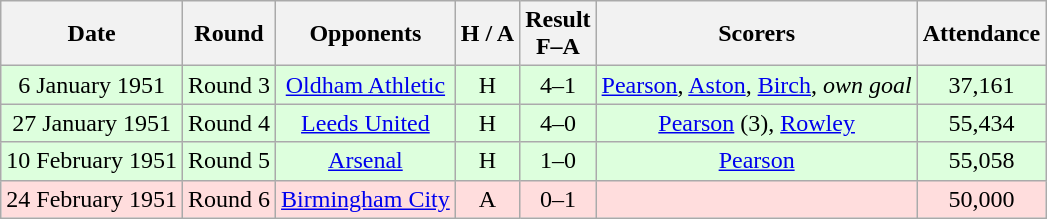<table class="wikitable" style="text-align:center">
<tr>
<th>Date</th>
<th>Round</th>
<th>Opponents</th>
<th>H / A</th>
<th>Result<br>F–A</th>
<th>Scorers</th>
<th>Attendance</th>
</tr>
<tr bgcolor="#ddffdd">
<td>6 January 1951</td>
<td>Round 3</td>
<td><a href='#'>Oldham Athletic</a></td>
<td>H</td>
<td>4–1</td>
<td><a href='#'>Pearson</a>, <a href='#'>Aston</a>, <a href='#'>Birch</a>, <em>own goal</em></td>
<td>37,161</td>
</tr>
<tr bgcolor="#ddffdd">
<td>27 January 1951</td>
<td>Round 4</td>
<td><a href='#'>Leeds United</a></td>
<td>H</td>
<td>4–0</td>
<td><a href='#'>Pearson</a> (3), <a href='#'>Rowley</a></td>
<td>55,434</td>
</tr>
<tr bgcolor="#ddffdd">
<td>10 February 1951</td>
<td>Round 5</td>
<td><a href='#'>Arsenal</a></td>
<td>H</td>
<td>1–0</td>
<td><a href='#'>Pearson</a></td>
<td>55,058</td>
</tr>
<tr bgcolor="#ffdddd">
<td>24 February 1951</td>
<td>Round 6</td>
<td><a href='#'>Birmingham City</a></td>
<td>A</td>
<td>0–1</td>
<td></td>
<td>50,000</td>
</tr>
</table>
